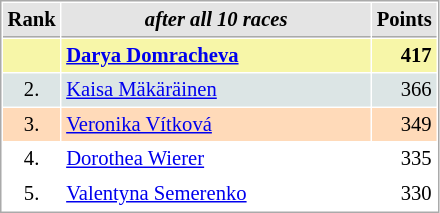<table cellspacing="1" cellpadding="3" style="border:1px solid #aaa; font-size:86%;">
<tr style="background:#e4e4e4;">
<th style="border-bottom:1px solid #aaa; width:10px;">Rank</th>
<th style="border-bottom:1px solid #aaa; width:200px; white-space:nowrap;"><em>after all 10 races</em></th>
<th style="border-bottom:1px solid #aaa; width:20px;">Points</th>
</tr>
<tr style="background:#f7f6a8;">
<td style="text-align:center"></td>
<td> <strong><a href='#'>Darya Domracheva</a></strong></td>
<td style="text-align:right"><strong>417</strong></td>
</tr>
<tr style="background:#dce5e5;">
<td style="text-align:center">2.</td>
<td> <a href='#'>Kaisa Mäkäräinen</a></td>
<td style="text-align:right">366</td>
</tr>
<tr style="background:#ffdab9;">
<td style="text-align:center">3.</td>
<td> <a href='#'>Veronika Vítková</a></td>
<td style="text-align:right">349</td>
</tr>
<tr>
<td style="text-align:center">4.</td>
<td> <a href='#'>Dorothea Wierer</a></td>
<td style="text-align:right">335</td>
</tr>
<tr>
<td style="text-align:center">5.</td>
<td> <a href='#'>Valentyna Semerenko</a></td>
<td style="text-align:right">330</td>
</tr>
</table>
